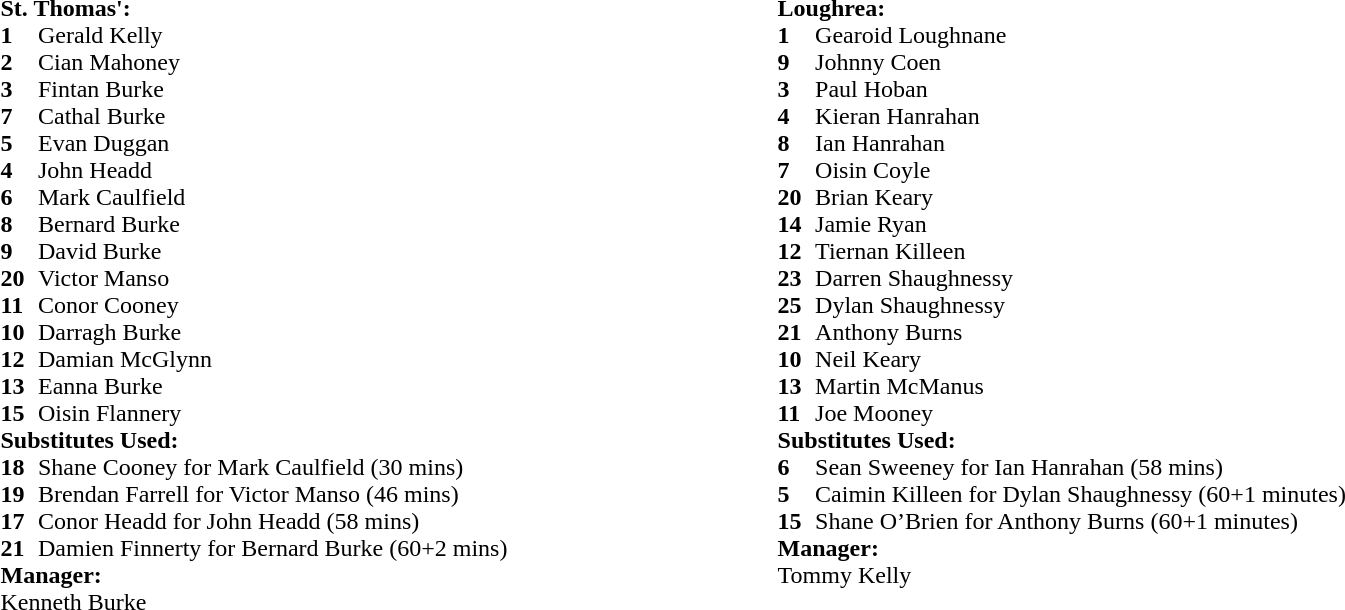<table style="width:75%;">
<tr>
<td style="vertical-align:top; width:50%;"><br><table style="font-size: 100%" cellspacing="0" cellpadding="0">
<tr>
<td colspan="4"><strong>St. Thomas':</strong></td>
</tr>
<tr>
<th width=25></th>
</tr>
<tr>
<td><strong>1</strong></td>
<td>Gerald Kelly</td>
</tr>
<tr>
<td><strong>2</strong></td>
<td>Cian Mahoney</td>
</tr>
<tr>
<td><strong>3</strong></td>
<td>Fintan Burke</td>
</tr>
<tr>
<td><strong>7</strong></td>
<td>Cathal Burke</td>
</tr>
<tr>
<td><strong>5</strong></td>
<td>Evan Duggan</td>
</tr>
<tr>
<td><strong>4</strong></td>
<td>John Headd</td>
</tr>
<tr>
<td><strong>6</strong></td>
<td>Mark Caulfield</td>
</tr>
<tr>
<td><strong>8</strong></td>
<td>Bernard Burke</td>
</tr>
<tr>
<td><strong>9</strong></td>
<td>David Burke</td>
</tr>
<tr>
<td><strong>20</strong></td>
<td>Victor Manso</td>
</tr>
<tr>
<td><strong>11</strong></td>
<td>Conor Cooney</td>
</tr>
<tr>
<td><strong>10</strong></td>
<td>Darragh Burke</td>
</tr>
<tr>
<td><strong>12</strong></td>
<td>Damian McGlynn</td>
</tr>
<tr>
<td><strong>13</strong></td>
<td>Eanna Burke</td>
</tr>
<tr>
<td><strong>15</strong></td>
<td>Oisin Flannery</td>
</tr>
<tr>
<td colspan=3><strong>Substitutes Used:</strong></td>
</tr>
<tr>
<td><strong>18</strong></td>
<td>Shane Cooney for Mark Caulfield (30 mins)</td>
</tr>
<tr>
<td><strong>19</strong></td>
<td>Brendan Farrell for Victor Manso (46 mins)</td>
</tr>
<tr>
<td><strong>17</strong></td>
<td>Conor Headd for John Headd (58 mins)</td>
</tr>
<tr>
<td><strong>21</strong></td>
<td>Damien Finnerty for Bernard Burke (60+2 mins)</td>
</tr>
<tr>
<td colspan=3><strong>Manager:</strong></td>
</tr>
<tr>
<td colspan=4>Kenneth Burke</td>
</tr>
</table>
</td>
<td style="vertical-align:top; width:50%;"><br><table cellspacing="0" cellpadding="0" style="font-size:100%; margin:auto;">
<tr>
<td colspan="4"><strong>Loughrea:</strong></td>
</tr>
<tr>
<th width=25></th>
</tr>
<tr>
<td><strong>1</strong></td>
<td>Gearoid Loughnane</td>
</tr>
<tr>
<td><strong>9</strong></td>
<td>Johnny Coen</td>
</tr>
<tr>
<td><strong>3</strong></td>
<td>Paul Hoban</td>
</tr>
<tr>
<td><strong>4</strong></td>
<td>Kieran Hanrahan</td>
</tr>
<tr>
<td><strong>8</strong></td>
<td>Ian Hanrahan</td>
</tr>
<tr>
<td><strong>7</strong></td>
<td>Oisin Coyle</td>
</tr>
<tr>
<td><strong>20</strong></td>
<td>Brian Keary</td>
</tr>
<tr>
<td><strong>14</strong></td>
<td>Jamie Ryan</td>
</tr>
<tr>
<td><strong>12</strong></td>
<td>Tiernan Killeen</td>
</tr>
<tr>
<td><strong>23</strong></td>
<td>Darren Shaughnessy</td>
</tr>
<tr>
<td><strong>25</strong></td>
<td>Dylan Shaughnessy</td>
</tr>
<tr>
<td><strong>21</strong></td>
<td>Anthony Burns</td>
</tr>
<tr>
<td><strong>10</strong></td>
<td>Neil Keary</td>
</tr>
<tr>
<td><strong>13</strong></td>
<td>Martin McManus</td>
</tr>
<tr>
<td><strong>11</strong></td>
<td>Joe Mooney</td>
</tr>
<tr>
<td colspan=3><strong>Substitutes Used:</strong></td>
</tr>
<tr>
<td><strong>6</strong></td>
<td>Sean Sweeney for Ian Hanrahan (58 mins)</td>
</tr>
<tr>
<td><strong>5</strong></td>
<td>Caimin Killeen for Dylan Shaughnessy (60+1 minutes)</td>
</tr>
<tr>
<td><strong>15</strong></td>
<td>Shane O’Brien for Anthony Burns (60+1 minutes)</td>
</tr>
<tr>
<td colspan=3><strong>Manager:</strong></td>
</tr>
<tr>
<td colspan=4>Tommy Kelly</td>
</tr>
</table>
</td>
</tr>
</table>
